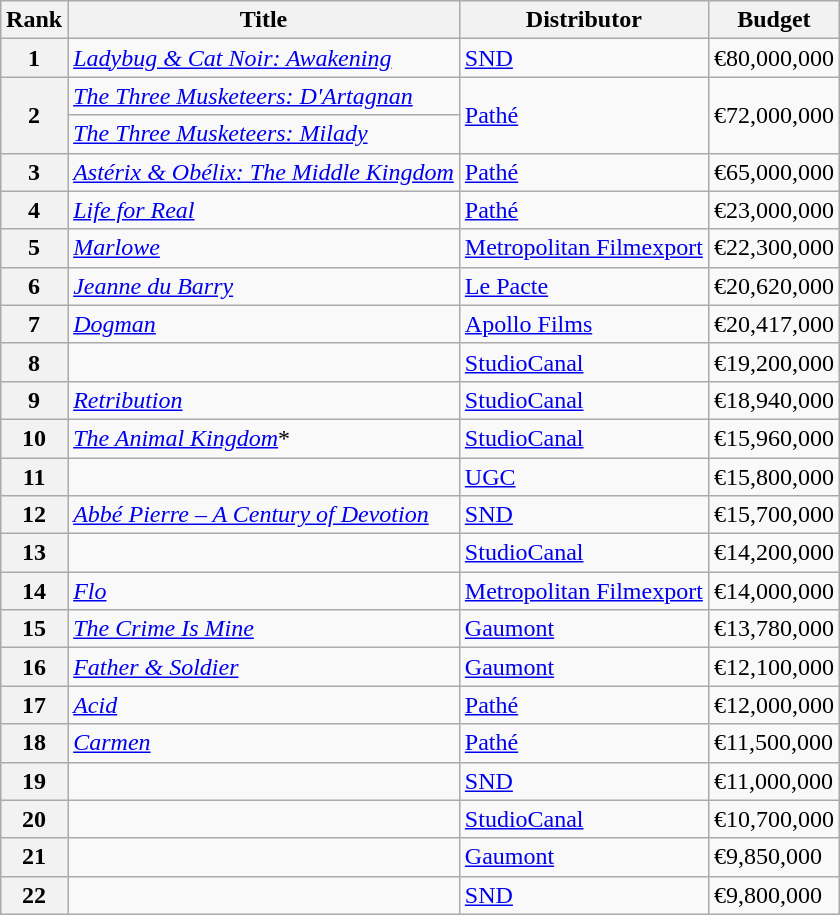<table class="wikitable sortable" style="margin:auto; margin:auto;">
<tr>
<th>Rank</th>
<th>Title</th>
<th>Distributor</th>
<th>Budget</th>
</tr>
<tr>
<th style="text-align:center;">1</th>
<td><em><a href='#'>Ladybug & Cat Noir: Awakening</a></em></td>
<td><a href='#'>SND</a></td>
<td>€80,000,000</td>
</tr>
<tr>
<th rowspan="2" style="text-align:center;">2</th>
<td><em><a href='#'>The Three Musketeers: D'Artagnan</a></em></td>
<td rowspan="2"><a href='#'>Pathé</a></td>
<td rowspan="2">€72,000,000</td>
</tr>
<tr>
<td><em><a href='#'>The Three Musketeers: Milady</a></em></td>
</tr>
<tr>
<th style="text-align:center;">3</th>
<td><em><a href='#'>Astérix & Obélix: The Middle Kingdom</a></em></td>
<td><a href='#'>Pathé</a></td>
<td>€65,000,000</td>
</tr>
<tr>
<th style="text-align:center;">4</th>
<td><em><a href='#'>Life for Real</a></em></td>
<td><a href='#'>Pathé</a></td>
<td>€23,000,000</td>
</tr>
<tr>
<th style="text-align:center;">5</th>
<td><em><a href='#'>Marlowe</a></em></td>
<td><a href='#'>Metropolitan Filmexport</a></td>
<td>€22,300,000</td>
</tr>
<tr>
<th style="text-align:center;">6</th>
<td><em><a href='#'>Jeanne du Barry</a></em></td>
<td><a href='#'>Le Pacte</a></td>
<td>€20,620,000</td>
</tr>
<tr>
<th style="text-align:center;">7</th>
<td><em><a href='#'>Dogman</a></em></td>
<td><a href='#'>Apollo Films</a></td>
<td>€20,417,000</td>
</tr>
<tr>
<th style="text-align:center;">8</th>
<td><em></em></td>
<td><a href='#'>StudioCanal</a></td>
<td>€19,200,000</td>
</tr>
<tr>
<th style="text-align:center;">9</th>
<td><em><a href='#'>Retribution</a></em></td>
<td><a href='#'>StudioCanal</a></td>
<td>€18,940,000</td>
</tr>
<tr>
<th style="text-align:center;">10</th>
<td><em><a href='#'>The Animal Kingdom</a></em>*</td>
<td><a href='#'>StudioCanal</a></td>
<td>€15,960,000</td>
</tr>
<tr>
<th style="text-align:center;">11</th>
<td><em></em></td>
<td><a href='#'>UGC</a></td>
<td>€15,800,000</td>
</tr>
<tr>
<th style="text-align:center;">12</th>
<td><em><a href='#'>Abbé Pierre – A Century of Devotion</a></em></td>
<td><a href='#'>SND</a></td>
<td>€15,700,000</td>
</tr>
<tr>
<th style="text-align:center;">13</th>
<td><em></em></td>
<td><a href='#'>StudioCanal</a></td>
<td>€14,200,000</td>
</tr>
<tr>
<th style="text-align:center;">14</th>
<td><em><a href='#'>Flo</a></em></td>
<td><a href='#'>Metropolitan Filmexport</a></td>
<td>€14,000,000</td>
</tr>
<tr>
<th style="text-align:center;">15</th>
<td><em><a href='#'>The Crime Is Mine</a></em></td>
<td><a href='#'>Gaumont</a></td>
<td>€13,780,000</td>
</tr>
<tr>
<th style="text-align:center;">16</th>
<td><em><a href='#'>Father & Soldier</a></em></td>
<td><a href='#'>Gaumont</a></td>
<td>€12,100,000</td>
</tr>
<tr>
<th style="text-align:center;">17</th>
<td><em><a href='#'>Acid</a></em></td>
<td><a href='#'>Pathé</a></td>
<td>€12,000,000</td>
</tr>
<tr>
<th style="text-align:center;">18</th>
<td><em><a href='#'>Carmen</a></em></td>
<td><a href='#'>Pathé</a></td>
<td>€11,500,000</td>
</tr>
<tr>
<th style="text-align:center;">19</th>
<td><em></em></td>
<td><a href='#'>SND</a></td>
<td>€11,000,000</td>
</tr>
<tr>
<th style="text-align:center;">20</th>
<td><em></em></td>
<td><a href='#'>StudioCanal</a></td>
<td>€10,700,000</td>
</tr>
<tr>
<th style="text-align:center;">21</th>
<td><em></em></td>
<td><a href='#'>Gaumont</a></td>
<td>€9,850,000</td>
</tr>
<tr>
<th style="text-align:center;">22</th>
<td><em></em></td>
<td><a href='#'>SND</a></td>
<td>€9,800,000</td>
</tr>
</table>
